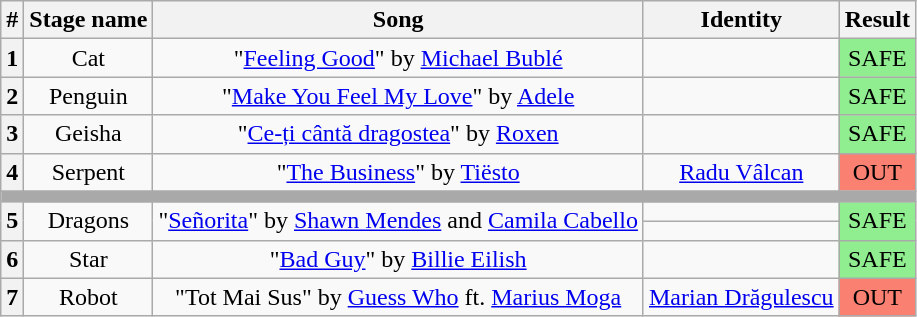<table class="wikitable plainrowheaders" style="text-align: center;">
<tr>
<th>#</th>
<th>Stage name</th>
<th>Song</th>
<th>Identity</th>
<th>Result</th>
</tr>
<tr>
<th>1</th>
<td>Cat</td>
<td>"<a href='#'>Feeling Good</a>" by <a href='#'>Michael Bublé</a></td>
<td></td>
<td bgcolor=lightgreen>SAFE</td>
</tr>
<tr>
<th>2</th>
<td>Penguin</td>
<td>"<a href='#'>Make You Feel My Love</a>" by <a href='#'>Adele</a></td>
<td></td>
<td bgcolor=lightgreen>SAFE</td>
</tr>
<tr>
<th>3</th>
<td>Geisha</td>
<td>"<a href='#'>Ce-ți cântă dragostea</a>" by <a href='#'>Roxen</a></td>
<td></td>
<td bgcolor=lightgreen>SAFE</td>
</tr>
<tr>
<th>4</th>
<td>Serpent</td>
<td>"<a href='#'>The Business</a>" by <a href='#'>Tiësto</a></td>
<td><a href='#'>Radu Vâlcan</a></td>
<td bgcolor=salmon>OUT</td>
</tr>
<tr>
<td colspan="5" style="background:darkgray"></td>
</tr>
<tr>
<th rowspan="2">5</th>
<td rowspan="2">Dragons</td>
<td rowspan="2">"<a href='#'>Señorita</a>" by <a href='#'>Shawn Mendes</a> and <a href='#'>Camila Cabello</a></td>
<td></td>
<td rowspan="2" bgcolor=lightgreen>SAFE</td>
</tr>
<tr>
<td></td>
</tr>
<tr>
<th>6</th>
<td>Star</td>
<td>"<a href='#'>Bad Guy</a>" by <a href='#'>Billie Eilish</a></td>
<td></td>
<td bgcolor=lightgreen>SAFE</td>
</tr>
<tr>
<th>7</th>
<td>Robot</td>
<td>"Tot Mai Sus" by <a href='#'>Guess Who</a> ft. <a href='#'>Marius Moga</a></td>
<td><a href='#'>Marian Drăgulescu</a></td>
<td bgcolor=salmon>OUT</td>
</tr>
</table>
